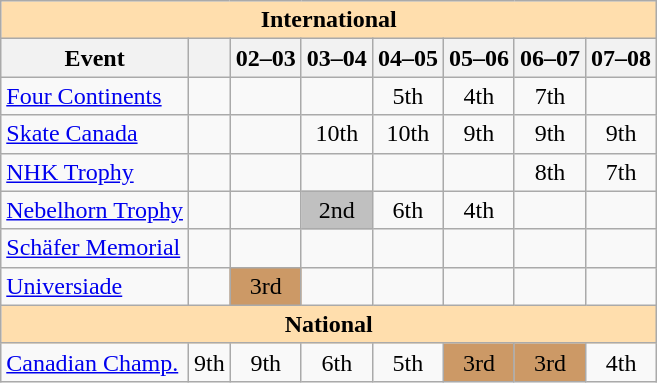<table class="wikitable" style="text-align:center">
<tr>
<th style="background-color: #ffdead; " colspan=8 align=center>International</th>
</tr>
<tr>
<th>Event</th>
<th></th>
<th>02–03</th>
<th>03–04</th>
<th>04–05</th>
<th>05–06</th>
<th>06–07</th>
<th>07–08</th>
</tr>
<tr>
<td align=left><a href='#'>Four Continents</a></td>
<td></td>
<td></td>
<td></td>
<td>5th</td>
<td>4th</td>
<td>7th</td>
<td></td>
</tr>
<tr>
<td align=left> <a href='#'>Skate Canada</a></td>
<td></td>
<td></td>
<td>10th</td>
<td>10th</td>
<td>9th</td>
<td>9th</td>
<td>9th</td>
</tr>
<tr>
<td align=left> <a href='#'>NHK Trophy</a></td>
<td></td>
<td></td>
<td></td>
<td></td>
<td></td>
<td>8th</td>
<td>7th</td>
</tr>
<tr>
<td align=left><a href='#'>Nebelhorn Trophy</a></td>
<td></td>
<td></td>
<td bgcolor=silver>2nd</td>
<td>6th</td>
<td>4th</td>
<td></td>
<td></td>
</tr>
<tr>
<td align=left><a href='#'>Schäfer Memorial</a></td>
<td></td>
<td></td>
<td></td>
<td></td>
<td></td>
<td></td>
<td></td>
</tr>
<tr>
<td align=left><a href='#'>Universiade</a></td>
<td></td>
<td bgcolor=cc9966>3rd</td>
<td></td>
<td></td>
<td></td>
<td></td>
<td></td>
</tr>
<tr>
<th style="background-color: #ffdead; " colspan=8 align=center>National</th>
</tr>
<tr>
<td align=left><a href='#'>Canadian Champ.</a></td>
<td>9th</td>
<td>9th</td>
<td>6th</td>
<td>5th</td>
<td bgcolor=cc9966>3rd</td>
<td bgcolor=cc9966>3rd</td>
<td>4th</td>
</tr>
</table>
